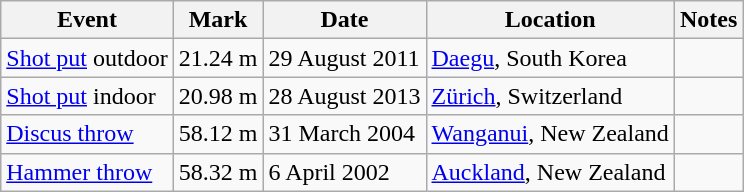<table class=wikitable>
<tr>
<th>Event</th>
<th>Mark</th>
<th>Date</th>
<th>Location</th>
<th>Notes</th>
</tr>
<tr>
<td><a href='#'>Shot put</a> outdoor</td>
<td>21.24 m</td>
<td>29 August 2011</td>
<td><a href='#'>Daegu</a>, South Korea</td>
<td> </td>
</tr>
<tr>
<td><a href='#'>Shot put</a> indoor</td>
<td>20.98 m</td>
<td>28 August 2013</td>
<td><a href='#'>Zürich</a>, Switzerland</td>
<td> </td>
</tr>
<tr>
<td><a href='#'>Discus throw</a></td>
<td>58.12 m</td>
<td>31 March 2004</td>
<td><a href='#'>Wanganui</a>, New Zealand</td>
<td></td>
</tr>
<tr>
<td><a href='#'>Hammer throw</a></td>
<td>58.32 m</td>
<td>6 April 2002</td>
<td><a href='#'>Auckland</a>, New Zealand</td>
<td></td>
</tr>
</table>
